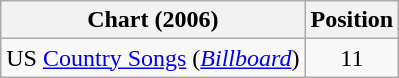<table class="wikitable sortable">
<tr>
<th scope="col">Chart (2006)</th>
<th scope="col">Position</th>
</tr>
<tr>
<td>US <a href='#'>Country Songs</a> (<em><a href='#'>Billboard</a></em>)</td>
<td align="center">11</td>
</tr>
</table>
